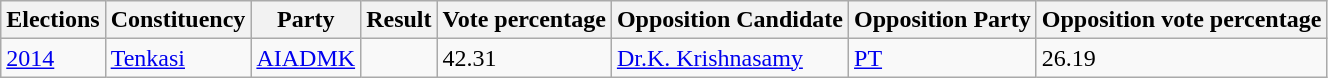<table class="sortable wikitable"style="font-size: 100%">
<tr>
<th>Elections</th>
<th>Constituency</th>
<th>Party</th>
<th>Result</th>
<th>Vote percentage</th>
<th>Opposition Candidate</th>
<th>Opposition Party</th>
<th>Opposition vote percentage</th>
</tr>
<tr>
<td><a href='#'>2014</a></td>
<td><a href='#'>Tenkasi</a></td>
<td><a href='#'>AIADMK</a></td>
<td></td>
<td>42.31</td>
<td><a href='#'>Dr.K. Krishnasamy</a></td>
<td><a href='#'>PT</a></td>
<td>26.19</td>
</tr>
</table>
